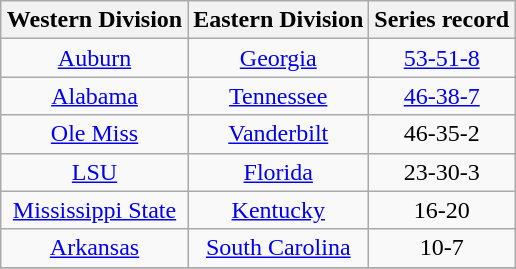<table class="wikitable" style="text-align:center; margin: 1em auto;">
<tr>
<th>Western Division</th>
<th>Eastern Division</th>
<th>Series record</th>
</tr>
<tr>
<td><a href='#'>Auburn</a></td>
<td><a href='#'>Georgia</a></td>
<td><a href='#'>53-51-8</a></td>
</tr>
<tr>
<td><a href='#'>Alabama</a></td>
<td><a href='#'>Tennessee</a></td>
<td><a href='#'>46-38-7</a></td>
</tr>
<tr>
<td><a href='#'>Ole Miss</a></td>
<td><a href='#'>Vanderbilt</a></td>
<td>46-35-2</td>
</tr>
<tr>
<td><a href='#'>LSU</a></td>
<td><a href='#'>Florida</a></td>
<td>23-30-3</td>
</tr>
<tr>
<td><a href='#'>Mississippi State</a></td>
<td><a href='#'>Kentucky</a></td>
<td>16-20</td>
</tr>
<tr>
<td><a href='#'>Arkansas</a></td>
<td><a href='#'>South Carolina</a></td>
<td>10-7</td>
</tr>
<tr>
</tr>
</table>
